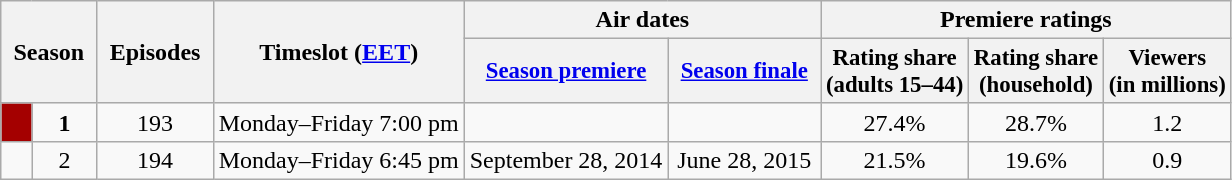<table class="wikitable" style="text-align: center;">
<tr>
<th style="padding: 0 8px;" colspan="2" rowspan="2">Season</th>
<th style="padding: 0 8px;" rowspan="2">Episodes</th>
<th rowspan="2">Timeslot (<a href='#'>EET</a>)</th>
<th colspan="2">Air dates</th>
<th colspan="3">Premiere ratings</th>
</tr>
<tr style="font-size:95%;">
<th><a href='#'>Season premiere</a></th>
<th style="padding: 0 8px;"><a href='#'>Season finale</a></th>
<th>Rating share<br>(adults 15–44)</th>
<th>Rating share<br>(household)</th>
<th>Viewers<br>(in millions)</th>
</tr>
<tr>
<td style="background: #A40000;"></td>
<td><strong>1</strong></td>
<td>193</td>
<td>Monday–Friday 7:00 pm</td>
<td style="padding: 0 8px;"></td>
<td></td>
<td>27.4%</td>
<td>28.7%</td>
<td>1.2</td>
</tr>
<tr>
<td></td>
<td>2</td>
<td>194</td>
<td>Monday–Friday 6:45 pm</td>
<td>September 28, 2014</td>
<td>June 28, 2015</td>
<td>21.5%</td>
<td>19.6%</td>
<td>0.9</td>
</tr>
</table>
